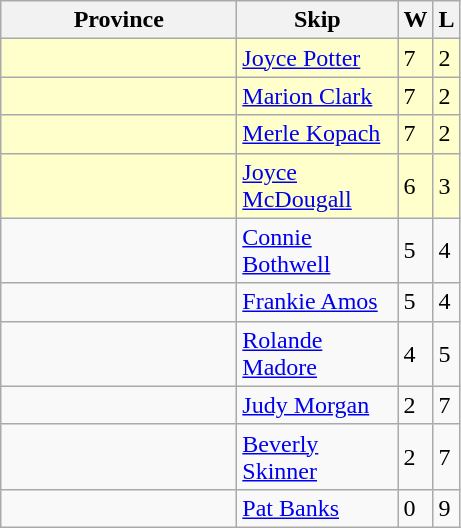<table class=wikitable>
<tr>
<th width=150>Province</th>
<th width=100>Skip</th>
<th>W</th>
<th>L</th>
</tr>
<tr bgcolor=#ffffcc>
<td></td>
<td><a href='#'>Joyce Potter</a></td>
<td>7</td>
<td>2</td>
</tr>
<tr bgcolor=#ffffcc>
<td></td>
<td><a href='#'>Marion Clark</a></td>
<td>7</td>
<td>2</td>
</tr>
<tr bgcolor=#ffffcc>
<td></td>
<td><a href='#'>Merle Kopach</a></td>
<td>7</td>
<td>2</td>
</tr>
<tr bgcolor=#ffffcc>
<td></td>
<td><a href='#'>Joyce McDougall</a></td>
<td>6</td>
<td>3</td>
</tr>
<tr>
<td></td>
<td><a href='#'>Connie Bothwell</a></td>
<td>5</td>
<td>4</td>
</tr>
<tr>
<td></td>
<td><a href='#'>Frankie Amos</a></td>
<td>5</td>
<td>4</td>
</tr>
<tr>
<td></td>
<td><a href='#'>Rolande Madore</a></td>
<td>4</td>
<td>5</td>
</tr>
<tr>
<td></td>
<td><a href='#'>Judy Morgan</a></td>
<td>2</td>
<td>7</td>
</tr>
<tr>
<td></td>
<td><a href='#'>Beverly Skinner</a></td>
<td>2</td>
<td>7</td>
</tr>
<tr>
<td></td>
<td><a href='#'>Pat Banks</a></td>
<td>0</td>
<td>9</td>
</tr>
</table>
